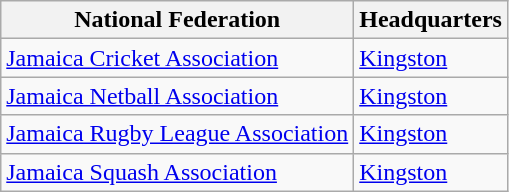<table class="wikitable sortable">
<tr>
<th>National Federation</th>
<th>Headquarters</th>
</tr>
<tr>
<td><a href='#'>Jamaica Cricket Association</a></td>
<td><a href='#'>Kingston</a></td>
</tr>
<tr>
<td><a href='#'>Jamaica Netball Association</a></td>
<td><a href='#'>Kingston</a></td>
</tr>
<tr>
<td><a href='#'>Jamaica Rugby League Association</a></td>
<td><a href='#'>Kingston</a></td>
</tr>
<tr>
<td><a href='#'>Jamaica Squash Association</a></td>
<td><a href='#'>Kingston</a></td>
</tr>
</table>
